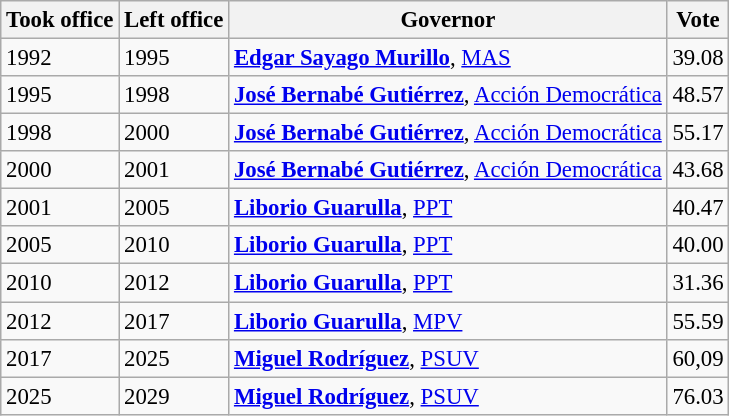<table class="wikitable" style="font-size: 95%;">
<tr>
<th>Took office</th>
<th>Left office</th>
<th>Governor</th>
<th>Vote</th>
</tr>
<tr>
<td>1992</td>
<td>1995</td>
<td><strong><a href='#'>Edgar Sayago Murillo</a></strong>, <a href='#'>MAS</a></td>
<td>39.08</td>
</tr>
<tr>
<td>1995</td>
<td>1998</td>
<td><strong><a href='#'>José Bernabé Gutiérrez</a></strong>, <a href='#'>Acción Democrática</a></td>
<td>48.57</td>
</tr>
<tr>
<td>1998</td>
<td>2000</td>
<td><strong><a href='#'>José Bernabé Gutiérrez</a></strong>, <a href='#'>Acción Democrática</a></td>
<td>55.17</td>
</tr>
<tr>
<td>2000</td>
<td>2001</td>
<td><strong><a href='#'>José Bernabé Gutiérrez</a></strong>, <a href='#'>Acción Democrática</a></td>
<td>43.68</td>
</tr>
<tr>
<td>2001</td>
<td>2005</td>
<td><strong><a href='#'>Liborio Guarulla</a></strong>, <a href='#'>PPT</a></td>
<td>40.47</td>
</tr>
<tr>
<td>2005</td>
<td>2010</td>
<td><strong><a href='#'>Liborio Guarulla</a></strong>, <a href='#'>PPT</a></td>
<td>40.00</td>
</tr>
<tr>
<td>2010</td>
<td>2012</td>
<td><strong><a href='#'>Liborio Guarulla</a></strong>, <a href='#'>PPT</a></td>
<td>31.36</td>
</tr>
<tr>
<td>2012</td>
<td>2017</td>
<td><strong><a href='#'>Liborio Guarulla</a></strong>, <a href='#'>MPV</a></td>
<td>55.59</td>
</tr>
<tr>
<td>2017</td>
<td>2025</td>
<td><strong><a href='#'>Miguel Rodríguez</a></strong>, <a href='#'>PSUV</a></td>
<td>60,09</td>
</tr>
<tr>
<td>2025</td>
<td>2029</td>
<td><strong><a href='#'>Miguel Rodríguez</a></strong>, <a href='#'>PSUV</a></td>
<td>76.03</td>
</tr>
</table>
